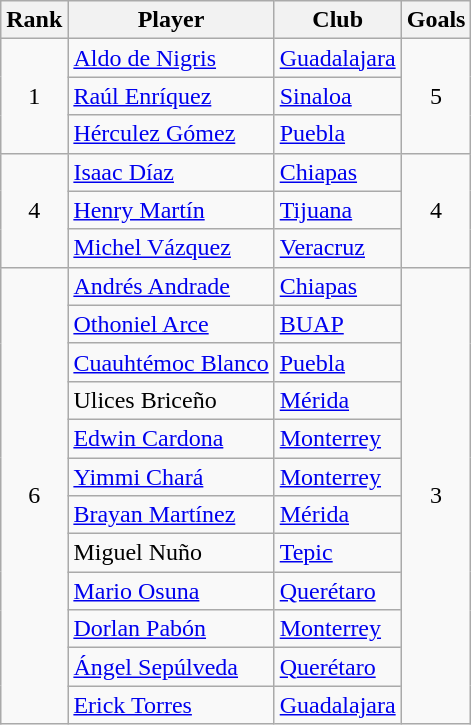<table class="wikitable">
<tr>
<th>Rank</th>
<th>Player</th>
<th>Club</th>
<th>Goals</th>
</tr>
<tr>
<td rowspan=3 align=center>1</td>
<td> <a href='#'>Aldo de Nigris</a></td>
<td><a href='#'>Guadalajara</a></td>
<td rowspan=3 align=center>5</td>
</tr>
<tr>
<td> <a href='#'>Raúl Enríquez</a></td>
<td><a href='#'>Sinaloa</a></td>
</tr>
<tr>
<td> <a href='#'>Hérculez Gómez</a></td>
<td><a href='#'>Puebla</a></td>
</tr>
<tr>
<td rowspan=3 align=center>4</td>
<td> <a href='#'>Isaac Díaz</a></td>
<td><a href='#'>Chiapas</a></td>
<td rowspan=3 align=center>4</td>
</tr>
<tr>
<td> <a href='#'>Henry Martín</a></td>
<td><a href='#'>Tijuana</a></td>
</tr>
<tr>
<td> <a href='#'>Michel Vázquez</a></td>
<td><a href='#'>Veracruz</a></td>
</tr>
<tr>
<td rowspan=12 align=center>6</td>
<td> <a href='#'>Andrés Andrade</a></td>
<td><a href='#'>Chiapas</a></td>
<td rowspan=12 align=center>3</td>
</tr>
<tr>
<td> <a href='#'>Othoniel Arce</a></td>
<td><a href='#'>BUAP</a></td>
</tr>
<tr>
<td> <a href='#'>Cuauhtémoc Blanco</a></td>
<td><a href='#'>Puebla</a></td>
</tr>
<tr>
<td> Ulices Briceño</td>
<td><a href='#'>Mérida</a></td>
</tr>
<tr>
<td> <a href='#'>Edwin Cardona</a></td>
<td><a href='#'>Monterrey</a></td>
</tr>
<tr>
<td> <a href='#'>Yimmi Chará</a></td>
<td><a href='#'>Monterrey</a></td>
</tr>
<tr>
<td> <a href='#'>Brayan Martínez</a></td>
<td><a href='#'>Mérida</a></td>
</tr>
<tr>
<td> Miguel Nuño</td>
<td><a href='#'>Tepic</a></td>
</tr>
<tr>
<td> <a href='#'>Mario Osuna</a></td>
<td><a href='#'>Querétaro</a></td>
</tr>
<tr>
<td> <a href='#'>Dorlan Pabón</a></td>
<td><a href='#'>Monterrey</a></td>
</tr>
<tr>
<td> <a href='#'>Ángel Sepúlveda</a></td>
<td><a href='#'>Querétaro</a></td>
</tr>
<tr>
<td> <a href='#'>Erick Torres</a></td>
<td><a href='#'>Guadalajara</a></td>
</tr>
</table>
